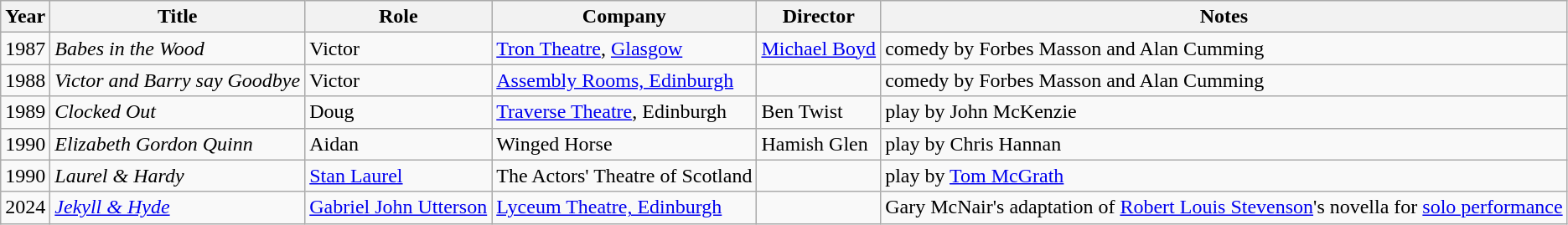<table class="wikitable">
<tr>
<th>Year</th>
<th>Title</th>
<th>Role</th>
<th>Company</th>
<th>Director</th>
<th>Notes</th>
</tr>
<tr>
<td>1987</td>
<td><em>Babes in the Wood</em></td>
<td>Victor</td>
<td><a href='#'>Tron Theatre</a>, <a href='#'>Glasgow</a></td>
<td><a href='#'>Michael Boyd</a></td>
<td>comedy by Forbes Masson and Alan Cumming</td>
</tr>
<tr>
<td>1988</td>
<td><em>Victor and Barry say Goodbye</em></td>
<td>Victor</td>
<td><a href='#'>Assembly Rooms, Edinburgh</a></td>
<td></td>
<td>comedy by Forbes Masson and Alan Cumming</td>
</tr>
<tr>
<td>1989</td>
<td><em>Clocked Out</em></td>
<td>Doug</td>
<td><a href='#'>Traverse Theatre</a>, Edinburgh</td>
<td>Ben Twist</td>
<td>play by John McKenzie</td>
</tr>
<tr>
<td>1990</td>
<td><em>Elizabeth Gordon Quinn</em></td>
<td>Aidan</td>
<td>Winged Horse</td>
<td>Hamish Glen</td>
<td>play by Chris Hannan</td>
</tr>
<tr>
<td>1990</td>
<td><em>Laurel & Hardy</em></td>
<td><a href='#'>Stan Laurel</a></td>
<td>The Actors' Theatre of Scotland</td>
<td></td>
<td>play by <a href='#'>Tom McGrath</a></td>
</tr>
<tr>
<td>2024</td>
<td><em><a href='#'>Jekyll & Hyde</a></em></td>
<td><a href='#'>Gabriel John Utterson</a></td>
<td><a href='#'>Lyceum Theatre, Edinburgh</a></td>
<td></td>
<td>Gary McNair's adaptation of <a href='#'>Robert Louis Stevenson</a>'s novella for <a href='#'>solo performance</a></td>
</tr>
</table>
